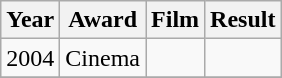<table class="wikitable sortable">
<tr>
<th>Year</th>
<th>Award</th>
<th>Film</th>
<th>Result</th>
</tr>
<tr>
<td>2004</td>
<td>Cinema</td>
<td></td>
<td></td>
</tr>
<tr>
</tr>
</table>
